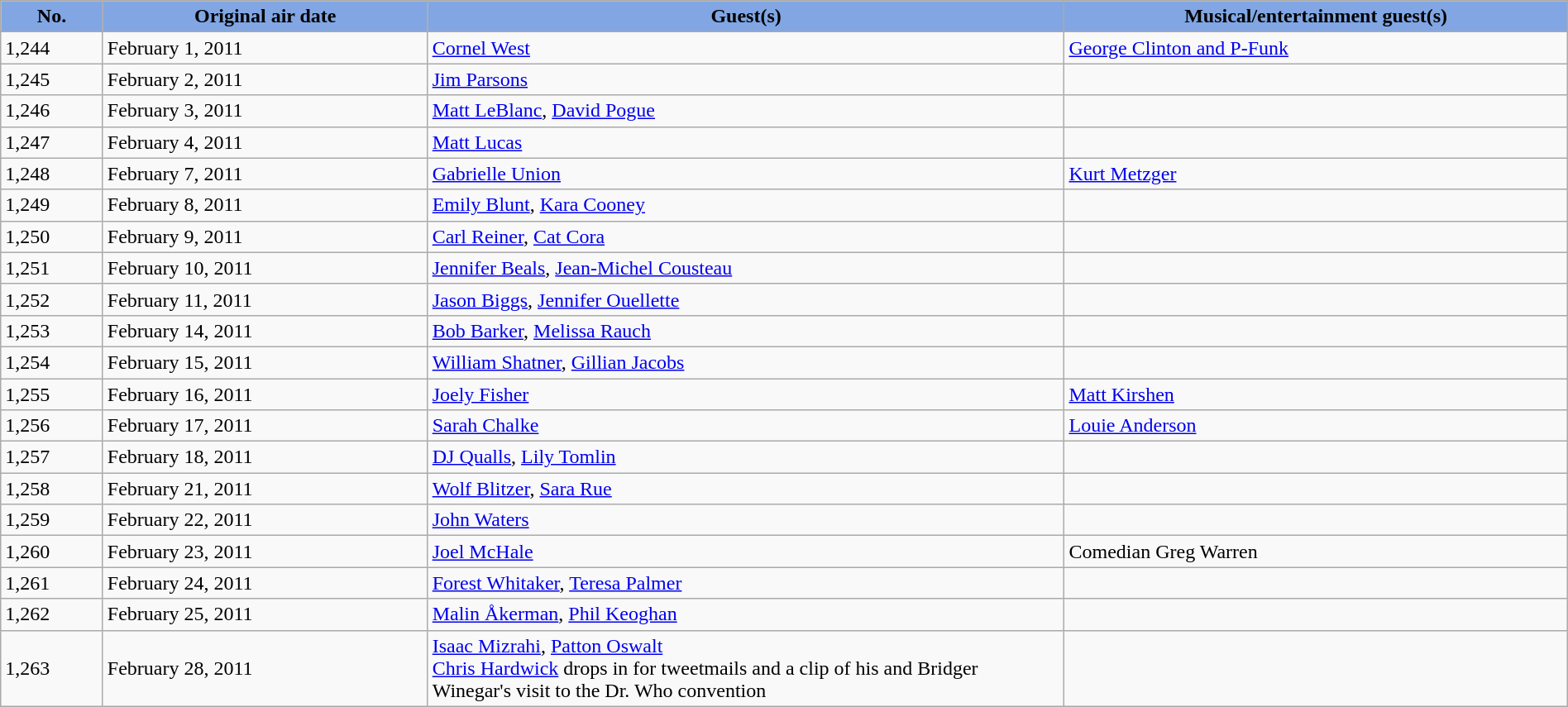<table class="wikitable plainrowheaders" style="width:100%;">
<tr>
<th style="width:50px; background:#81a6e3;">No.</th>
<th style="width:175px; background:#81a6e3;">Original air date</th>
<th style="width:350px; background:#81a6e3;">Guest(s)</th>
<th style="width:275px; background:#81a6e3;">Musical/entertainment guest(s)</th>
</tr>
<tr>
<td>1,244</td>
<td>February 1, 2011</td>
<td><a href='#'>Cornel West</a></td>
<td><a href='#'>George Clinton and P-Funk</a></td>
</tr>
<tr>
<td>1,245</td>
<td>February 2, 2011</td>
<td><a href='#'>Jim Parsons</a></td>
<td></td>
</tr>
<tr>
<td>1,246</td>
<td>February 3, 2011</td>
<td><a href='#'>Matt LeBlanc</a>, <a href='#'>David Pogue</a></td>
<td></td>
</tr>
<tr>
<td>1,247</td>
<td>February 4, 2011</td>
<td><a href='#'>Matt Lucas</a></td>
<td></td>
</tr>
<tr>
<td>1,248</td>
<td>February 7, 2011</td>
<td><a href='#'>Gabrielle Union</a></td>
<td><a href='#'>Kurt Metzger</a></td>
</tr>
<tr>
<td>1,249</td>
<td>February 8, 2011</td>
<td><a href='#'>Emily Blunt</a>, <a href='#'>Kara Cooney</a></td>
<td></td>
</tr>
<tr>
<td>1,250</td>
<td>February 9, 2011</td>
<td><a href='#'>Carl Reiner</a>, <a href='#'>Cat Cora</a></td>
<td></td>
</tr>
<tr>
<td>1,251</td>
<td>February 10, 2011</td>
<td><a href='#'>Jennifer Beals</a>, <a href='#'>Jean-Michel Cousteau</a></td>
<td></td>
</tr>
<tr>
<td>1,252</td>
<td>February 11, 2011</td>
<td><a href='#'>Jason Biggs</a>, <a href='#'>Jennifer Ouellette</a></td>
<td></td>
</tr>
<tr>
<td>1,253</td>
<td>February 14, 2011</td>
<td><a href='#'>Bob Barker</a>, <a href='#'>Melissa Rauch</a></td>
<td></td>
</tr>
<tr>
<td>1,254</td>
<td>February 15, 2011</td>
<td><a href='#'>William Shatner</a>, <a href='#'>Gillian Jacobs</a></td>
<td></td>
</tr>
<tr>
<td>1,255</td>
<td>February 16, 2011</td>
<td><a href='#'>Joely Fisher</a></td>
<td><a href='#'>Matt Kirshen</a></td>
</tr>
<tr>
<td>1,256</td>
<td>February 17, 2011</td>
<td><a href='#'>Sarah Chalke</a></td>
<td><a href='#'>Louie Anderson</a></td>
</tr>
<tr>
<td>1,257</td>
<td>February 18, 2011</td>
<td><a href='#'>DJ Qualls</a>, <a href='#'>Lily Tomlin</a></td>
<td></td>
</tr>
<tr>
<td>1,258</td>
<td>February 21, 2011</td>
<td><a href='#'>Wolf Blitzer</a>, <a href='#'>Sara Rue</a></td>
<td></td>
</tr>
<tr>
<td>1,259</td>
<td>February 22, 2011</td>
<td><a href='#'>John Waters</a></td>
<td></td>
</tr>
<tr>
<td>1,260</td>
<td>February 23, 2011</td>
<td><a href='#'>Joel McHale</a></td>
<td>Comedian Greg Warren</td>
</tr>
<tr>
<td>1,261</td>
<td>February 24, 2011</td>
<td><a href='#'>Forest Whitaker</a>, <a href='#'>Teresa Palmer</a></td>
<td></td>
</tr>
<tr>
<td>1,262</td>
<td>February 25, 2011</td>
<td><a href='#'>Malin Åkerman</a>, <a href='#'>Phil Keoghan</a></td>
<td></td>
</tr>
<tr>
<td>1,263</td>
<td>February 28, 2011</td>
<td><a href='#'>Isaac Mizrahi</a>, <a href='#'>Patton Oswalt</a><br><a href='#'>Chris Hardwick</a> drops in for tweetmails and a clip of his and Bridger Winegar's visit to the Dr. Who convention</td>
<td></td>
</tr>
</table>
